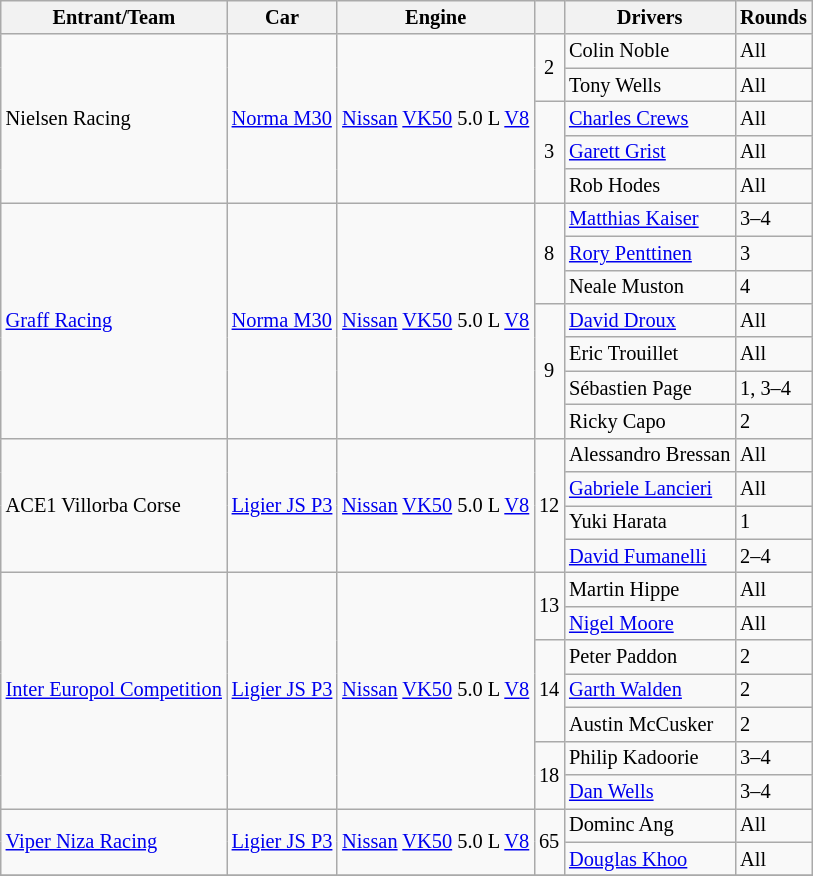<table class="wikitable" style="font-size: 85%">
<tr>
<th>Entrant/Team</th>
<th>Car</th>
<th>Engine</th>
<th></th>
<th>Drivers</th>
<th>Rounds</th>
</tr>
<tr>
<td rowspan=5> Nielsen Racing</td>
<td rowspan=5><a href='#'>Norma M30</a></td>
<td rowspan=5><a href='#'>Nissan</a> <a href='#'>VK50</a> 5.0 L <a href='#'>V8</a></td>
<td rowspan=2 align="center">2</td>
<td> Colin Noble</td>
<td>All</td>
</tr>
<tr>
<td> Tony Wells</td>
<td>All</td>
</tr>
<tr>
<td rowspan=3 align="center">3</td>
<td> <a href='#'>Charles Crews</a></td>
<td>All</td>
</tr>
<tr>
<td> <a href='#'>Garett Grist</a></td>
<td>All</td>
</tr>
<tr>
<td> Rob Hodes</td>
<td>All</td>
</tr>
<tr>
<td rowspan=7> <a href='#'>Graff Racing</a></td>
<td rowspan=7><a href='#'>Norma M30</a></td>
<td rowspan=7><a href='#'>Nissan</a> <a href='#'>VK50</a> 5.0 L <a href='#'>V8</a></td>
<td rowspan=3 align=center>8</td>
<td> <a href='#'>Matthias Kaiser</a></td>
<td>3–4</td>
</tr>
<tr>
<td> <a href='#'>Rory Penttinen</a></td>
<td>3</td>
</tr>
<tr>
<td> Neale Muston</td>
<td>4</td>
</tr>
<tr>
<td rowspan=4 align="center">9</td>
<td> <a href='#'>David Droux</a></td>
<td>All</td>
</tr>
<tr>
<td> Eric Trouillet</td>
<td>All</td>
</tr>
<tr>
<td> Sébastien Page</td>
<td>1, 3–4</td>
</tr>
<tr>
<td> Ricky Capo</td>
<td>2</td>
</tr>
<tr>
<td rowspan=4> ACE1 Villorba Corse</td>
<td rowspan=4><a href='#'>Ligier JS P3</a></td>
<td rowspan=4><a href='#'>Nissan</a> <a href='#'>VK50</a> 5.0 L <a href='#'>V8</a></td>
<td rowspan=4 align="center">12</td>
<td> Alessandro Bressan</td>
<td>All</td>
</tr>
<tr>
<td> <a href='#'>Gabriele Lancieri</a></td>
<td>All</td>
</tr>
<tr>
<td> Yuki Harata</td>
<td>1</td>
</tr>
<tr>
<td> <a href='#'>David Fumanelli</a></td>
<td>2–4</td>
</tr>
<tr>
<td rowspan=7> <a href='#'>Inter Europol Competition</a></td>
<td rowspan=7><a href='#'>Ligier JS P3</a></td>
<td rowspan=7><a href='#'>Nissan</a> <a href='#'>VK50</a> 5.0 L <a href='#'>V8</a></td>
<td rowspan=2 align="center">13</td>
<td> Martin Hippe</td>
<td>All</td>
</tr>
<tr>
<td> <a href='#'>Nigel Moore</a></td>
<td>All</td>
</tr>
<tr>
<td rowspan=3 align="center">14</td>
<td> Peter Paddon</td>
<td>2</td>
</tr>
<tr>
<td> <a href='#'>Garth Walden</a></td>
<td>2</td>
</tr>
<tr>
<td> Austin McCusker</td>
<td>2</td>
</tr>
<tr>
<td rowspan=2 align="center">18</td>
<td> Philip Kadoorie</td>
<td>3–4</td>
</tr>
<tr>
<td> <a href='#'>Dan Wells</a></td>
<td>3–4</td>
</tr>
<tr>
<td rowspan=2> <a href='#'>Viper Niza Racing</a></td>
<td rowspan=2><a href='#'>Ligier JS P3</a></td>
<td rowspan=2><a href='#'>Nissan</a> <a href='#'>VK50</a> 5.0 L <a href='#'>V8</a></td>
<td rowspan=2 align="center">65</td>
<td> Dominc Ang</td>
<td>All</td>
</tr>
<tr>
<td> <a href='#'>Douglas Khoo</a></td>
<td>All</td>
</tr>
<tr>
</tr>
</table>
